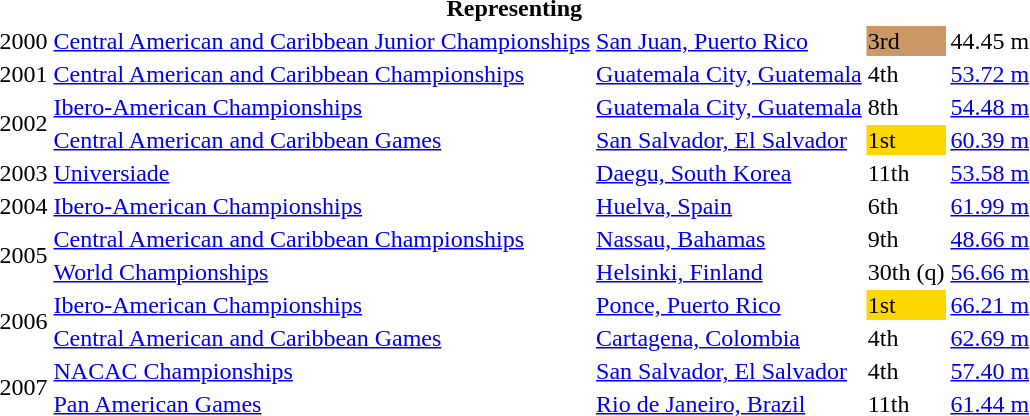<table>
<tr>
<th colspan="5">Representing </th>
</tr>
<tr>
<td>2000</td>
<td><a href='#'>Central American and Caribbean Junior Championships</a></td>
<td><a href='#'>San Juan, Puerto Rico</a></td>
<td bgcolor="cc9966">3rd</td>
<td>44.45 m</td>
</tr>
<tr>
<td>2001</td>
<td><a href='#'>Central American and Caribbean Championships</a></td>
<td><a href='#'>Guatemala City, Guatemala</a></td>
<td>4th</td>
<td><a href='#'>53.72 m</a></td>
</tr>
<tr>
<td rowspan=2>2002</td>
<td><a href='#'>Ibero-American Championships</a></td>
<td><a href='#'>Guatemala City, Guatemala</a></td>
<td>8th</td>
<td><a href='#'>54.48 m</a></td>
</tr>
<tr>
<td><a href='#'>Central American and Caribbean Games</a></td>
<td><a href='#'>San Salvador, El Salvador</a></td>
<td bgcolor="gold">1st</td>
<td><a href='#'>60.39 m</a></td>
</tr>
<tr>
<td>2003</td>
<td><a href='#'>Universiade</a></td>
<td><a href='#'>Daegu, South Korea</a></td>
<td>11th</td>
<td><a href='#'>53.58 m</a></td>
</tr>
<tr>
<td>2004</td>
<td><a href='#'>Ibero-American Championships</a></td>
<td><a href='#'>Huelva, Spain</a></td>
<td>6th</td>
<td><a href='#'>61.99 m</a></td>
</tr>
<tr>
<td rowspan=2>2005</td>
<td><a href='#'>Central American and Caribbean Championships</a></td>
<td><a href='#'>Nassau, Bahamas</a></td>
<td>9th</td>
<td><a href='#'>48.66 m</a></td>
</tr>
<tr>
<td><a href='#'>World Championships</a></td>
<td><a href='#'>Helsinki, Finland</a></td>
<td>30th (q)</td>
<td><a href='#'>56.66 m</a></td>
</tr>
<tr>
<td rowspan=2>2006</td>
<td><a href='#'>Ibero-American Championships</a></td>
<td><a href='#'>Ponce, Puerto Rico</a></td>
<td bgcolor=gold>1st</td>
<td><a href='#'>66.21 m</a></td>
</tr>
<tr>
<td><a href='#'>Central American and Caribbean Games</a></td>
<td><a href='#'>Cartagena, Colombia</a></td>
<td>4th</td>
<td><a href='#'>62.69 m</a></td>
</tr>
<tr>
<td rowspan=2>2007</td>
<td><a href='#'>NACAC Championships</a></td>
<td><a href='#'>San Salvador, El Salvador</a></td>
<td>4th</td>
<td><a href='#'>57.40 m</a></td>
</tr>
<tr>
<td><a href='#'>Pan American Games</a></td>
<td><a href='#'>Rio de Janeiro, Brazil</a></td>
<td>11th</td>
<td><a href='#'>61.44 m</a></td>
</tr>
</table>
